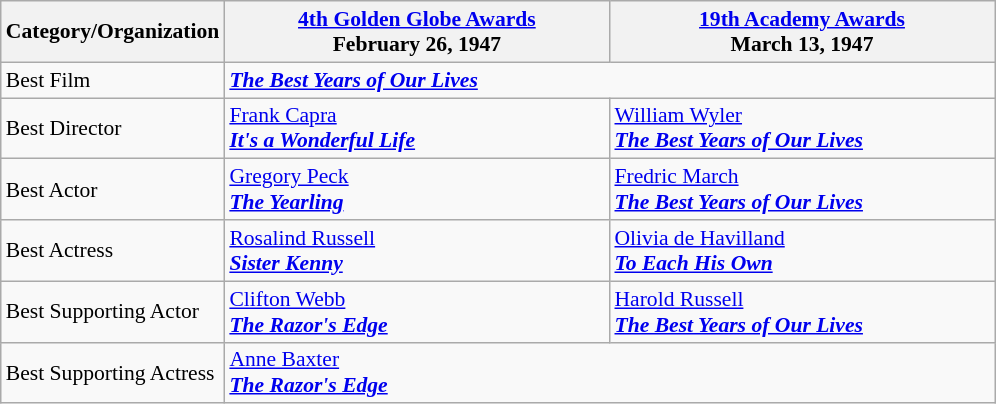<table class="wikitable" style="font-size: 90%;">
<tr>
<th style="width:20px;">Category/Organization</th>
<th " style="width:250px;"><a href='#'>4th Golden Globe Awards</a><br>February 26, 1947</th>
<th style="width:250px;"><a href='#'>19th Academy Awards</a><br> March 13, 1947</th>
</tr>
<tr>
<td>Best Film</td>
<td colspan="2"><strong><em><a href='#'>The Best Years of Our Lives</a></em></strong></td>
</tr>
<tr>
<td>Best Director</td>
<td><a href='#'>Frank Capra</a><br><strong><em><a href='#'>It's a Wonderful Life</a></em></strong></td>
<td><a href='#'>William Wyler</a><br><strong><em><a href='#'>The Best Years of Our Lives</a></em></strong></td>
</tr>
<tr>
<td>Best Actor</td>
<td><a href='#'>Gregory Peck</a><br><strong><em><a href='#'>The Yearling</a></em></strong></td>
<td><a href='#'>Fredric March</a><br><strong><em><a href='#'>The Best Years of Our Lives</a></em></strong></td>
</tr>
<tr>
<td>Best Actress</td>
<td><a href='#'>Rosalind Russell</a><br><strong><em><a href='#'>Sister Kenny</a></em></strong></td>
<td><a href='#'>Olivia de Havilland</a><br><strong><em><a href='#'>To Each His Own</a></em></strong></td>
</tr>
<tr>
<td>Best Supporting Actor</td>
<td><a href='#'>Clifton Webb</a><br><strong><em><a href='#'>The Razor's Edge</a></em></strong></td>
<td><a href='#'>Harold Russell</a><br><strong><em><a href='#'>The Best Years of Our Lives</a></em></strong></td>
</tr>
<tr>
<td>Best Supporting Actress</td>
<td colspan="2"><a href='#'>Anne Baxter</a><br><strong><em><a href='#'>The Razor's Edge</a></em></strong></td>
</tr>
</table>
